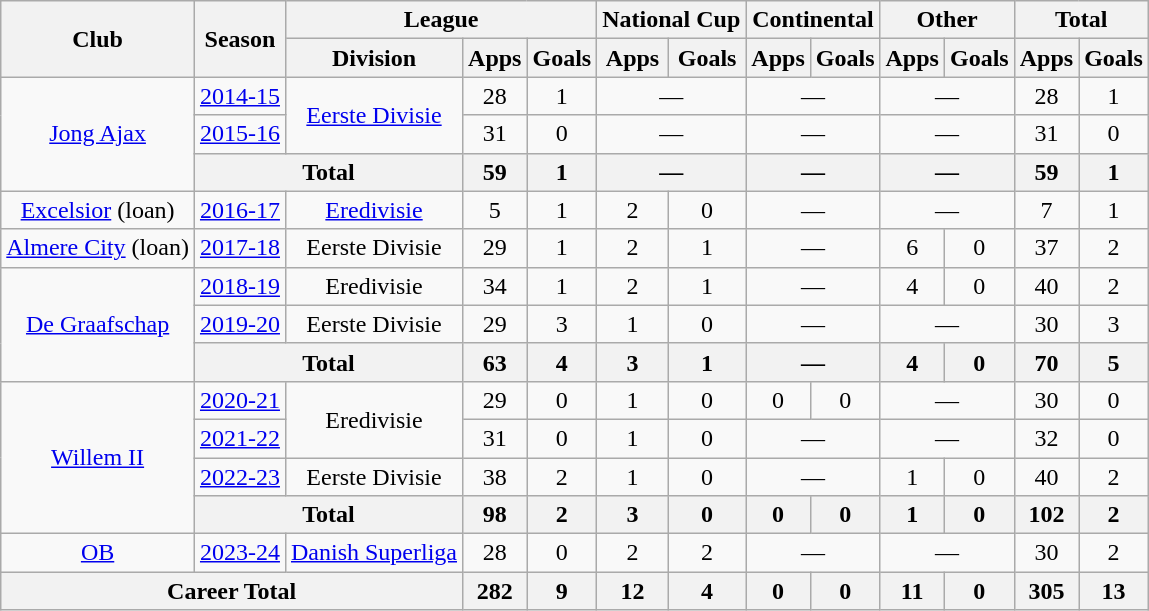<table class="wikitable" style="text-align:center">
<tr>
<th rowspan="2">Club</th>
<th rowspan="2">Season</th>
<th colspan="3">League</th>
<th colspan="2">National Cup</th>
<th colspan="2">Continental</th>
<th colspan="2">Other</th>
<th colspan="2">Total</th>
</tr>
<tr>
<th>Division</th>
<th>Apps</th>
<th>Goals</th>
<th>Apps</th>
<th>Goals</th>
<th>Apps</th>
<th>Goals</th>
<th>Apps</th>
<th>Goals</th>
<th>Apps</th>
<th>Goals</th>
</tr>
<tr>
<td rowspan="3"><a href='#'>Jong Ajax</a></td>
<td><a href='#'>2014-15</a></td>
<td rowspan="2"><a href='#'>Eerste Divisie</a></td>
<td>28</td>
<td>1</td>
<td colspan="2">—</td>
<td colspan="2">—</td>
<td colspan="2">—</td>
<td>28</td>
<td>1</td>
</tr>
<tr>
<td><a href='#'>2015-16</a></td>
<td>31</td>
<td>0</td>
<td colspan="2">—</td>
<td colspan="2">—</td>
<td colspan="2">—</td>
<td>31</td>
<td>0</td>
</tr>
<tr>
<th colspan="2">Total</th>
<th>59</th>
<th>1</th>
<th colspan="2">—</th>
<th colspan="2">—</th>
<th colspan="2">—</th>
<th>59</th>
<th>1</th>
</tr>
<tr>
<td><a href='#'>Excelsior</a> (loan)</td>
<td><a href='#'>2016-17</a></td>
<td><a href='#'>Eredivisie</a></td>
<td>5</td>
<td>1</td>
<td>2</td>
<td>0</td>
<td colspan="2">—</td>
<td colspan="2">—</td>
<td>7</td>
<td>1</td>
</tr>
<tr>
<td><a href='#'>Almere City</a> (loan)</td>
<td><a href='#'>2017-18</a></td>
<td>Eerste Divisie</td>
<td>29</td>
<td>1</td>
<td>2</td>
<td>1</td>
<td colspan="2">—</td>
<td>6</td>
<td>0</td>
<td>37</td>
<td>2</td>
</tr>
<tr>
<td rowspan="3"><a href='#'>De Graafschap</a></td>
<td><a href='#'>2018-19</a></td>
<td>Eredivisie</td>
<td>34</td>
<td>1</td>
<td>2</td>
<td>1</td>
<td colspan="2">—</td>
<td>4</td>
<td>0</td>
<td>40</td>
<td>2</td>
</tr>
<tr>
<td><a href='#'>2019-20</a></td>
<td>Eerste Divisie</td>
<td>29</td>
<td>3</td>
<td>1</td>
<td>0</td>
<td colspan="2">—</td>
<td colspan="2">—</td>
<td>30</td>
<td>3</td>
</tr>
<tr>
<th colspan="2">Total</th>
<th>63</th>
<th>4</th>
<th>3</th>
<th>1</th>
<th colspan="2">—</th>
<th>4</th>
<th>0</th>
<th>70</th>
<th>5</th>
</tr>
<tr>
<td rowspan="4"><a href='#'>Willem II</a></td>
<td><a href='#'>2020-21</a></td>
<td rowspan="2">Eredivisie</td>
<td>29</td>
<td>0</td>
<td>1</td>
<td>0</td>
<td>0</td>
<td>0</td>
<td colspan="2">—</td>
<td>30</td>
<td>0</td>
</tr>
<tr>
<td><a href='#'>2021-22</a></td>
<td>31</td>
<td>0</td>
<td>1</td>
<td>0</td>
<td colspan="2">—</td>
<td colspan="2">—</td>
<td>32</td>
<td>0</td>
</tr>
<tr>
<td><a href='#'>2022-23</a></td>
<td>Eerste Divisie</td>
<td>38</td>
<td>2</td>
<td>1</td>
<td>0</td>
<td colspan="2">—</td>
<td>1</td>
<td>0</td>
<td>40</td>
<td>2</td>
</tr>
<tr>
<th colspan="2">Total</th>
<th>98</th>
<th>2</th>
<th>3</th>
<th>0</th>
<th>0</th>
<th>0</th>
<th>1</th>
<th>0</th>
<th>102</th>
<th>2</th>
</tr>
<tr>
<td><a href='#'>OB</a></td>
<td><a href='#'>2023-24</a></td>
<td><a href='#'>Danish Superliga</a></td>
<td>28</td>
<td>0</td>
<td>2</td>
<td>2</td>
<td colspan="2">—</td>
<td colspan="2">—</td>
<td>30</td>
<td>2</td>
</tr>
<tr>
<th colspan="3">Career Total</th>
<th>282</th>
<th>9</th>
<th>12</th>
<th>4</th>
<th>0</th>
<th>0</th>
<th>11</th>
<th>0</th>
<th>305</th>
<th>13</th>
</tr>
</table>
